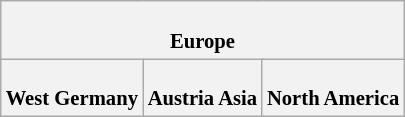<table class="wikitable plainrowheaders" style="background:#fff; font-size:86%; line-height:16px; border:grey solid 1px; border-collapse:collapse;">
<tr>
<th colspan="6"><br>Europe
</th>
</tr>
<tr>
<th colspan=2><br>West Germany
</th>
<th colspan=2><br>Austria

Asia
</th>
<th colspan=2><br>North America
</th>
</tr>
</table>
